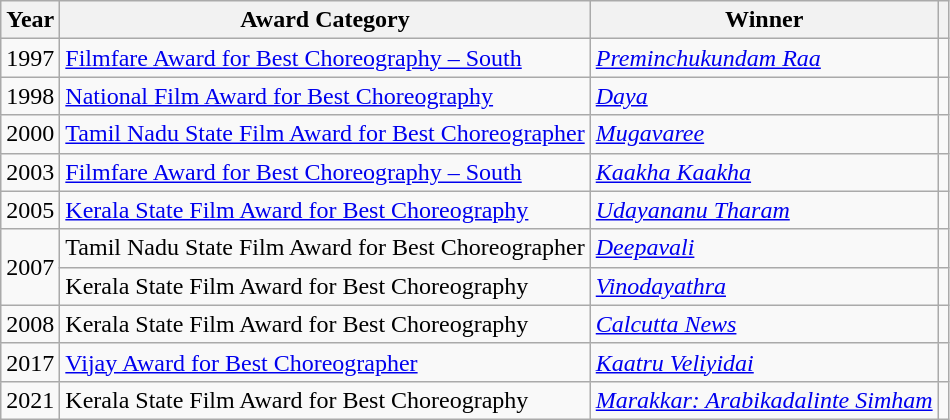<table class="wikitable">
<tr>
<th>Year</th>
<th>Award Category</th>
<th>Winner</th>
<th></th>
</tr>
<tr>
<td>1997</td>
<td><a href='#'>Filmfare Award for Best Choreography – South</a></td>
<td><em><a href='#'>Preminchukundam Raa</a></em></td>
<td></td>
</tr>
<tr>
<td>1998</td>
<td><a href='#'>National Film Award for Best Choreography</a></td>
<td><em><a href='#'>Daya</a></em></td>
<td></td>
</tr>
<tr>
<td>2000</td>
<td><a href='#'>Tamil Nadu State Film Award for Best Choreographer</a></td>
<td><em><a href='#'>Mugavaree</a></em></td>
<td></td>
</tr>
<tr>
<td>2003</td>
<td><a href='#'>Filmfare Award for Best Choreography – South</a></td>
<td><em><a href='#'>Kaakha Kaakha</a></em></td>
<td></td>
</tr>
<tr>
<td>2005</td>
<td><a href='#'>Kerala State Film Award for Best Choreography</a></td>
<td><em><a href='#'>Udayananu Tharam</a></em></td>
<td></td>
</tr>
<tr>
<td rowspan="2">2007</td>
<td>Tamil Nadu State Film Award for Best Choreographer</td>
<td><em><a href='#'>Deepavali</a></em></td>
<td></td>
</tr>
<tr>
<td>Kerala State Film Award for Best Choreography</td>
<td><em><a href='#'>Vinodayathra</a></em></td>
<td></td>
</tr>
<tr>
<td>2008</td>
<td>Kerala State Film Award for Best Choreography</td>
<td><em><a href='#'>Calcutta News</a></em></td>
<td></td>
</tr>
<tr>
<td>2017</td>
<td><a href='#'>Vijay Award for Best Choreographer</a></td>
<td><em><a href='#'>Kaatru Veliyidai</a></em></td>
<td></td>
</tr>
<tr>
<td>2021</td>
<td>Kerala State Film Award for Best Choreography</td>
<td><em><a href='#'>Marakkar: Arabikadalinte Simham</a></em></td>
<td></td>
</tr>
</table>
